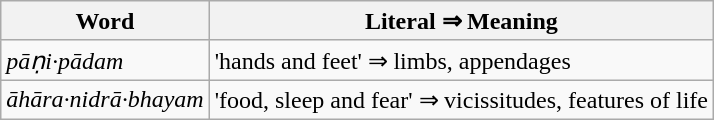<table class="wikitable">
<tr>
<th>Word</th>
<th>Literal ⇒ Meaning</th>
</tr>
<tr>
<td><em>pāṇi·pādam</em></td>
<td>'hands and feet' ⇒ limbs, appendages</td>
</tr>
<tr>
<td><em>āhāra·nidrā·bhayam</em></td>
<td>'food, sleep and fear' ⇒ vicissitudes, features of life</td>
</tr>
</table>
